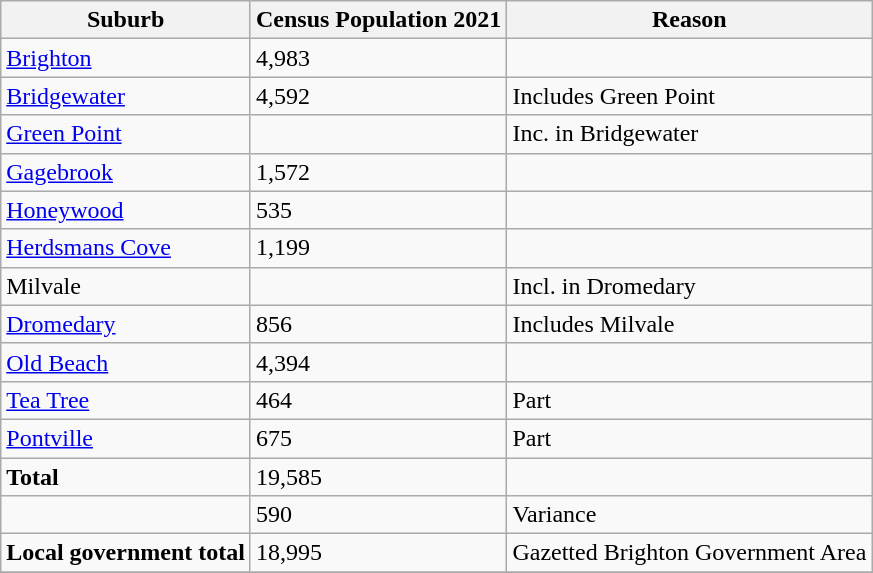<table class="wikitable">
<tr>
<th>Suburb</th>
<th>Census Population 2021</th>
<th>Reason</th>
</tr>
<tr>
<td><a href='#'>Brighton</a></td>
<td>4,983</td>
<td></td>
</tr>
<tr>
<td><a href='#'>Bridgewater</a></td>
<td>4,592</td>
<td>Includes Green Point</td>
</tr>
<tr>
<td><a href='#'>Green Point</a></td>
<td></td>
<td>Inc. in Bridgewater</td>
</tr>
<tr>
<td><a href='#'>Gagebrook</a></td>
<td>1,572</td>
<td></td>
</tr>
<tr>
<td><a href='#'>Honeywood</a></td>
<td>535</td>
<td></td>
</tr>
<tr>
<td><a href='#'>Herdsmans Cove</a></td>
<td>1,199</td>
<td></td>
</tr>
<tr>
<td>Milvale</td>
<td></td>
<td>Incl. in Dromedary</td>
</tr>
<tr>
<td><a href='#'>Dromedary</a></td>
<td>856</td>
<td>Includes Milvale</td>
</tr>
<tr>
<td><a href='#'>Old Beach</a></td>
<td>4,394</td>
<td></td>
</tr>
<tr>
<td><a href='#'>Tea Tree</a></td>
<td>464</td>
<td>Part</td>
</tr>
<tr>
<td><a href='#'>Pontville</a></td>
<td>675</td>
<td>Part</td>
</tr>
<tr>
<td><strong>Total</strong></td>
<td>19,585</td>
<td></td>
</tr>
<tr>
<td></td>
<td>590</td>
<td>Variance</td>
</tr>
<tr>
<td><strong>Local government total</strong></td>
<td>18,995</td>
<td>Gazetted Brighton Government Area</td>
</tr>
<tr>
</tr>
</table>
